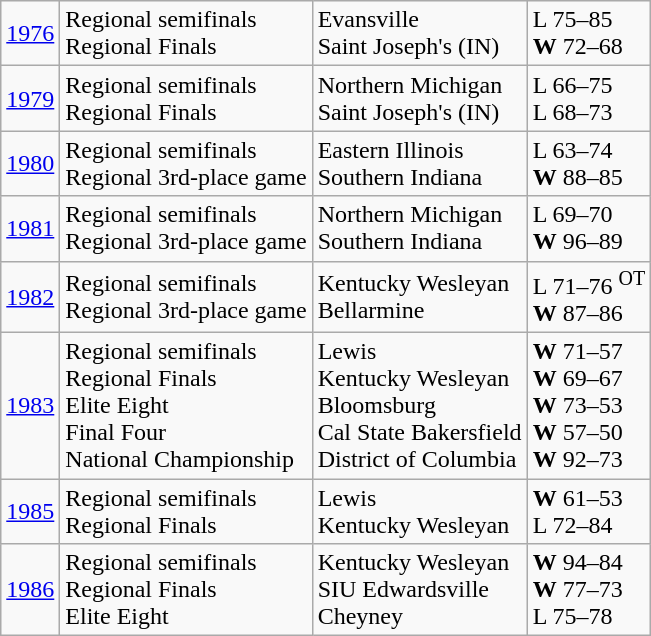<table class="wikitable">
<tr>
<td><a href='#'>1976</a></td>
<td>Regional semifinals<br>Regional Finals</td>
<td>Evansville<br>Saint Joseph's (IN)</td>
<td>L 75–85<br><strong>W</strong> 72–68</td>
</tr>
<tr>
<td><a href='#'>1979</a></td>
<td>Regional semifinals<br>Regional Finals</td>
<td>Northern Michigan<br>Saint Joseph's (IN)</td>
<td>L 66–75<br>L 68–73</td>
</tr>
<tr>
<td><a href='#'>1980</a></td>
<td>Regional semifinals<br>Regional 3rd-place game</td>
<td>Eastern Illinois<br>Southern Indiana</td>
<td>L 63–74<br><strong>W</strong> 88–85</td>
</tr>
<tr>
<td><a href='#'>1981</a></td>
<td>Regional semifinals<br>Regional 3rd-place game</td>
<td>Northern Michigan<br>Southern Indiana</td>
<td>L 69–70<br><strong>W</strong> 96–89</td>
</tr>
<tr>
<td><a href='#'>1982</a></td>
<td>Regional semifinals<br>Regional 3rd-place game</td>
<td>Kentucky Wesleyan<br>Bellarmine</td>
<td>L 71–76 <sup>OT</sup><br><strong>W</strong> 87–86</td>
</tr>
<tr>
<td><a href='#'>1983</a></td>
<td>Regional semifinals<br>Regional Finals<br>Elite Eight<br>Final Four<br>National Championship</td>
<td>Lewis<br>Kentucky Wesleyan<br>Bloomsburg<br>Cal State Bakersfield<br>District of Columbia</td>
<td><strong>W</strong> 71–57<br><strong>W</strong> 69–67<br><strong>W</strong> 73–53<br><strong>W</strong> 57–50<br><strong>W</strong> 92–73</td>
</tr>
<tr>
<td><a href='#'>1985</a></td>
<td>Regional semifinals<br>Regional Finals</td>
<td>Lewis<br>Kentucky Wesleyan</td>
<td><strong>W</strong> 61–53<br>L 72–84</td>
</tr>
<tr>
<td><a href='#'>1986</a></td>
<td>Regional semifinals<br>Regional Finals<br>Elite Eight</td>
<td>Kentucky Wesleyan<br>SIU Edwardsville<br>Cheyney</td>
<td><strong>W</strong> 94–84<br><strong>W</strong> 77–73<br>L 75–78</td>
</tr>
</table>
